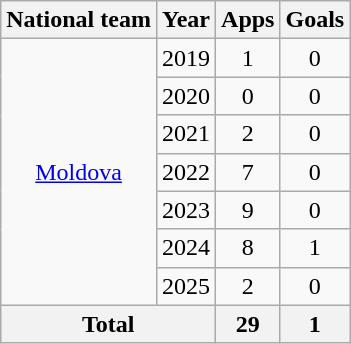<table class="wikitable" style="text-align:center">
<tr>
<th>National team</th>
<th>Year</th>
<th>Apps</th>
<th>Goals</th>
</tr>
<tr>
<td rowspan="7"><a href='#'>Moldova</a></td>
<td>2019</td>
<td>1</td>
<td>0</td>
</tr>
<tr>
<td>2020</td>
<td>0</td>
<td>0</td>
</tr>
<tr>
<td>2021</td>
<td>2</td>
<td>0</td>
</tr>
<tr>
<td>2022</td>
<td>7</td>
<td>0</td>
</tr>
<tr>
<td>2023</td>
<td>9</td>
<td>0</td>
</tr>
<tr>
<td>2024</td>
<td>8</td>
<td>1</td>
</tr>
<tr>
<td>2025</td>
<td>2</td>
<td>0</td>
</tr>
<tr>
<th colspan=2>Total</th>
<th>29</th>
<th>1</th>
</tr>
</table>
